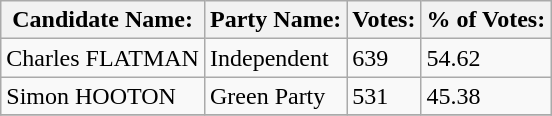<table class="wikitable">
<tr>
<th>Candidate Name:</th>
<th>Party Name:</th>
<th>Votes:</th>
<th>% of Votes:</th>
</tr>
<tr>
<td>Charles FLATMAN</td>
<td>Independent</td>
<td>639</td>
<td>54.62</td>
</tr>
<tr>
<td>Simon HOOTON</td>
<td>Green Party</td>
<td>531</td>
<td>45.38</td>
</tr>
<tr>
</tr>
</table>
